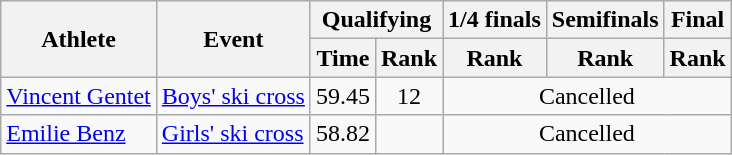<table class="wikitable">
<tr>
<th rowspan="2">Athlete</th>
<th rowspan="2">Event</th>
<th colspan="2">Qualifying</th>
<th colspan="1">1/4 finals</th>
<th colspan="1">Semifinals</th>
<th colspan="1">Final</th>
</tr>
<tr>
<th>Time</th>
<th>Rank</th>
<th>Rank</th>
<th>Rank</th>
<th>Rank</th>
</tr>
<tr>
<td><a href='#'>Vincent Gentet</a></td>
<td><a href='#'>Boys' ski cross</a></td>
<td align="center">59.45</td>
<td align="center">12</td>
<td align="center" colspan=3>Cancelled</td>
</tr>
<tr>
<td><a href='#'>Emilie Benz</a></td>
<td><a href='#'>Girls' ski cross</a></td>
<td align="center">58.82</td>
<td align="center"></td>
<td align="center" colspan=3>Cancelled</td>
</tr>
</table>
